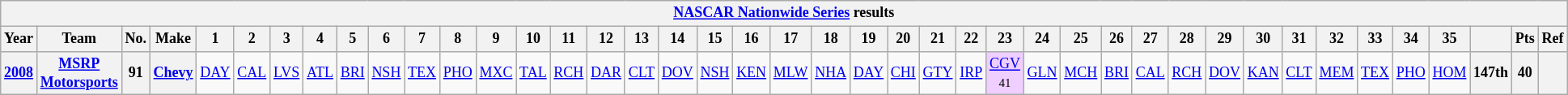<table class="wikitable" style="text-align:center; font-size:75%">
<tr>
<th colspan=42><a href='#'>NASCAR Nationwide Series</a> results</th>
</tr>
<tr>
<th>Year</th>
<th>Team</th>
<th>No.</th>
<th>Make</th>
<th>1</th>
<th>2</th>
<th>3</th>
<th>4</th>
<th>5</th>
<th>6</th>
<th>7</th>
<th>8</th>
<th>9</th>
<th>10</th>
<th>11</th>
<th>12</th>
<th>13</th>
<th>14</th>
<th>15</th>
<th>16</th>
<th>17</th>
<th>18</th>
<th>19</th>
<th>20</th>
<th>21</th>
<th>22</th>
<th>23</th>
<th>24</th>
<th>25</th>
<th>26</th>
<th>27</th>
<th>28</th>
<th>29</th>
<th>30</th>
<th>31</th>
<th>32</th>
<th>33</th>
<th>34</th>
<th>35</th>
<th></th>
<th>Pts</th>
<th>Ref</th>
</tr>
<tr>
<th><a href='#'>2008</a></th>
<th><a href='#'>MSRP Motorsports</a></th>
<th>91</th>
<th><a href='#'>Chevy</a></th>
<td><a href='#'>DAY</a></td>
<td><a href='#'>CAL</a></td>
<td><a href='#'>LVS</a></td>
<td><a href='#'>ATL</a></td>
<td><a href='#'>BRI</a></td>
<td><a href='#'>NSH</a></td>
<td><a href='#'>TEX</a></td>
<td><a href='#'>PHO</a></td>
<td><a href='#'>MXC</a></td>
<td><a href='#'>TAL</a></td>
<td><a href='#'>RCH</a></td>
<td><a href='#'>DAR</a></td>
<td><a href='#'>CLT</a></td>
<td><a href='#'>DOV</a></td>
<td><a href='#'>NSH</a></td>
<td><a href='#'>KEN</a></td>
<td><a href='#'>MLW</a></td>
<td><a href='#'>NHA</a></td>
<td><a href='#'>DAY</a></td>
<td><a href='#'>CHI</a></td>
<td><a href='#'>GTY</a></td>
<td><a href='#'>IRP</a></td>
<td style="background:#EFCFFF;"><a href='#'>CGV</a><br><small>41</small></td>
<td><a href='#'>GLN</a></td>
<td><a href='#'>MCH</a></td>
<td><a href='#'>BRI</a></td>
<td><a href='#'>CAL</a></td>
<td><a href='#'>RCH</a></td>
<td><a href='#'>DOV</a></td>
<td><a href='#'>KAN</a></td>
<td><a href='#'>CLT</a></td>
<td><a href='#'>MEM</a></td>
<td><a href='#'>TEX</a></td>
<td><a href='#'>PHO</a></td>
<td><a href='#'>HOM</a></td>
<th>147th</th>
<th>40</th>
<th></th>
</tr>
</table>
